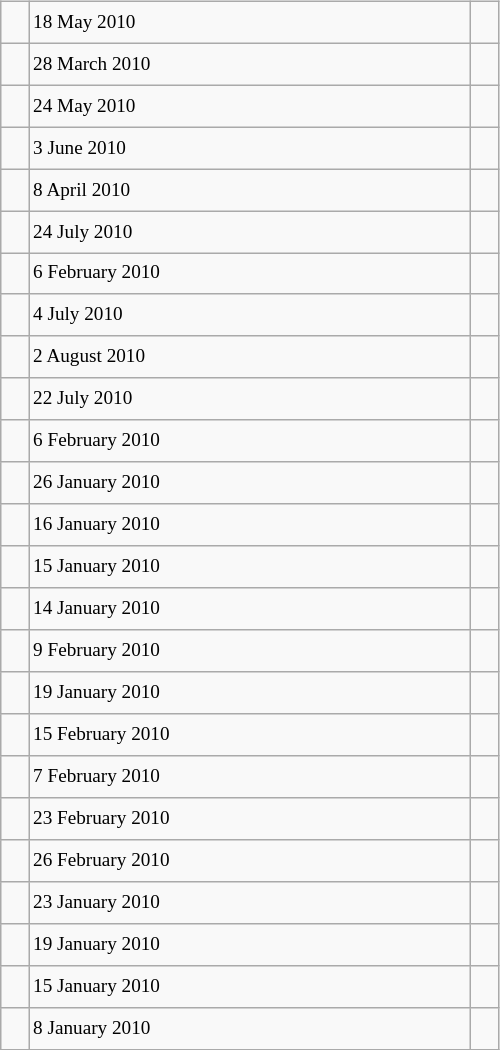<table class="wikitable" style="font-size: 80%; float: left; width: 26em; margin-right: 1em; height: 700px">
<tr>
<td></td>
<td>18 May 2010</td>
<td></td>
</tr>
<tr>
<td></td>
<td>28 March 2010</td>
<td></td>
</tr>
<tr>
<td></td>
<td>24 May 2010</td>
<td></td>
</tr>
<tr>
<td></td>
<td>3 June 2010</td>
<td></td>
</tr>
<tr>
<td></td>
<td>8 April 2010</td>
<td></td>
</tr>
<tr>
<td></td>
<td>24 July 2010</td>
<td></td>
</tr>
<tr>
<td></td>
<td>6 February 2010</td>
<td></td>
</tr>
<tr>
<td></td>
<td>4 July 2010</td>
<td></td>
</tr>
<tr>
<td></td>
<td>2 August 2010</td>
<td></td>
</tr>
<tr>
<td></td>
<td>22 July 2010</td>
<td></td>
</tr>
<tr>
<td></td>
<td>6 February 2010</td>
<td></td>
</tr>
<tr>
<td></td>
<td>26 January 2010</td>
<td></td>
</tr>
<tr>
<td></td>
<td>16 January 2010</td>
<td></td>
</tr>
<tr>
<td></td>
<td>15 January 2010</td>
<td></td>
</tr>
<tr>
<td></td>
<td>14 January 2010</td>
<td></td>
</tr>
<tr>
<td></td>
<td>9 February 2010</td>
<td></td>
</tr>
<tr>
<td></td>
<td>19 January 2010</td>
<td></td>
</tr>
<tr>
<td></td>
<td>15 February 2010</td>
<td></td>
</tr>
<tr>
<td></td>
<td>7 February 2010</td>
<td></td>
</tr>
<tr>
<td></td>
<td>23 February 2010</td>
<td></td>
</tr>
<tr>
<td></td>
<td>26 February 2010</td>
<td></td>
</tr>
<tr>
<td></td>
<td>23 January 2010</td>
<td></td>
</tr>
<tr>
<td></td>
<td>19 January 2010</td>
<td></td>
</tr>
<tr>
<td></td>
<td>15 January 2010</td>
<td></td>
</tr>
<tr>
<td></td>
<td>8 January 2010</td>
<td></td>
</tr>
</table>
